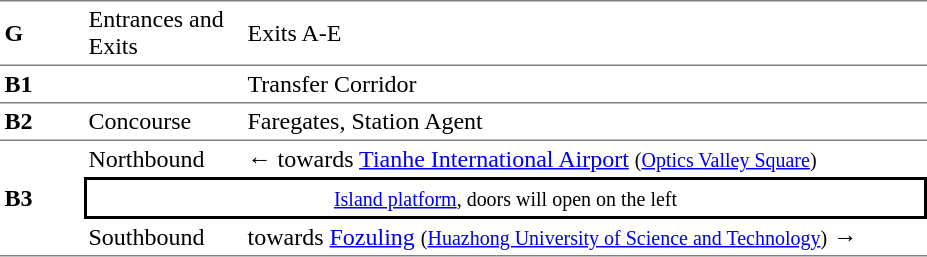<table table border=0 cellspacing=0 cellpadding=3>
<tr>
<td style="border-top:solid 1px gray;border-bottom:solid 1px gray;" width=50><strong>G</strong></td>
<td style="border-top:solid 1px gray;border-bottom:solid 1px gray;" width=100>Entrances and Exits</td>
<td style="border-top:solid 1px gray;border-bottom:solid 1px gray;" width=450>Exits A-E</td>
</tr>
<tr>
<td style="border-top:solid 0px gray;border-bottom:solid 1px gray;" width=50><strong>B1</strong></td>
<td style="border-top:solid 0px gray;border-bottom:solid 1px gray;" width=100></td>
<td style="border-top:solid 0px gray;border-bottom:solid 1px gray;" width=450>Transfer Corridor</td>
</tr>
<tr>
<td style="border-top:solid 0px gray;border-bottom:solid 1px gray;" width=50><strong>B2</strong></td>
<td style="border-top:solid 0px gray;border-bottom:solid 1px gray;" width=100>Concourse</td>
<td style="border-top:solid 0px gray;border-bottom:solid 1px gray;" width=450>Faregates, Station Agent</td>
</tr>
<tr>
<td style="border-bottom:solid 1px gray;" rowspan=3><strong>B3</strong></td>
<td>Northbound</td>
<td>←  towards <a href='#'>Tianhe International Airport</a> <small>(<a href='#'>Optics Valley Square</a>)</small></td>
</tr>
<tr>
<td style="border-right:solid 2px black;border-left:solid 2px black;border-top:solid 2px black;border-bottom:solid 2px black;text-align:center;" colspan=2><small><a href='#'>Island platform</a>, doors will open on the left</small></td>
</tr>
<tr>
<td style="border-bottom:solid 1px gray;">Southbound</td>
<td style="border-bottom:solid 1px gray;"> towards <a href='#'>Fozuling</a> <small>(<a href='#'>Huazhong University of Science and Technology</a>)</small> →</td>
</tr>
</table>
